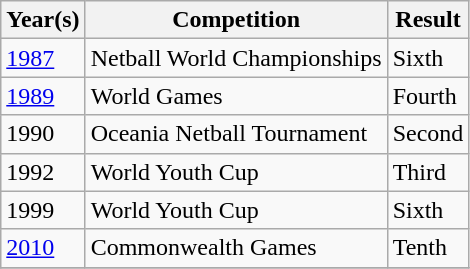<table class="wikitable">
<tr>
<th>Year(s)</th>
<th>Competition</th>
<th>Result</th>
</tr>
<tr>
<td><a href='#'>1987</a></td>
<td>Netball World Championships</td>
<td>Sixth</td>
</tr>
<tr>
<td><a href='#'>1989</a></td>
<td>World Games</td>
<td>Fourth</td>
</tr>
<tr>
<td>1990</td>
<td>Oceania Netball Tournament</td>
<td>Second</td>
</tr>
<tr>
<td>1992</td>
<td>World Youth Cup</td>
<td>Third</td>
</tr>
<tr>
<td>1999</td>
<td>World Youth Cup</td>
<td>Sixth</td>
</tr>
<tr>
<td><a href='#'>2010</a></td>
<td>Commonwealth Games</td>
<td>Tenth</td>
</tr>
<tr>
</tr>
</table>
